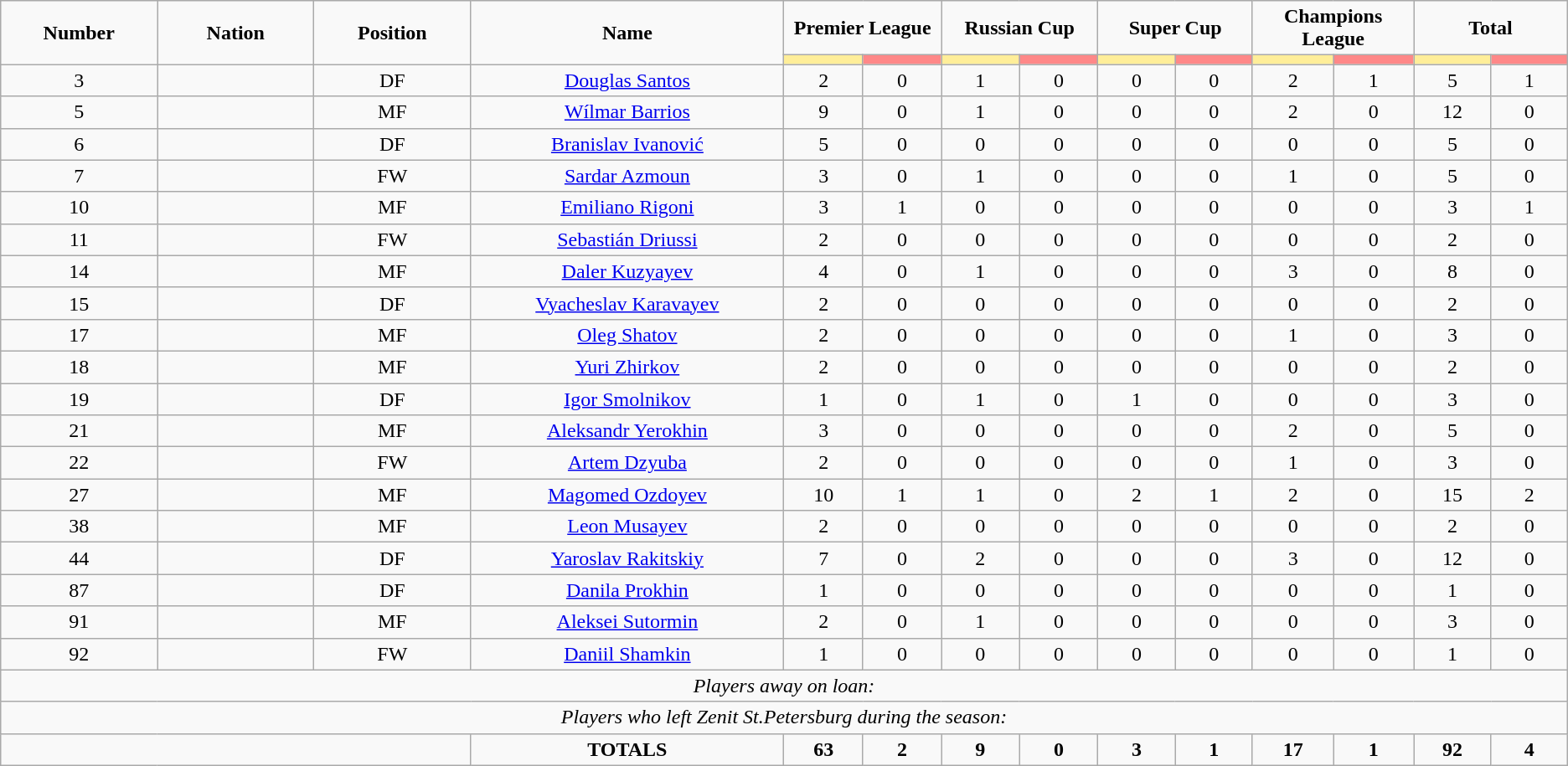<table class="wikitable" style="font-size: 100%; text-align: center;">
<tr>
<td rowspan="2" width="10%" align="center"><strong>Number</strong></td>
<td rowspan="2" width="10%" align="center"><strong>Nation</strong></td>
<td rowspan="2" width="10%" align="center"><strong>Position</strong></td>
<td rowspan="2" width="20%" align="center"><strong>Name</strong></td>
<td colspan="2" align="center"><strong>Premier League</strong></td>
<td colspan="2" align="center"><strong>Russian Cup</strong></td>
<td colspan="2" align="center"><strong>Super Cup</strong></td>
<td colspan="2" align="center"><strong>Champions League</strong></td>
<td colspan="2" align="center"><strong>Total</strong></td>
</tr>
<tr>
<th width=60 style="background: #FFEE99"></th>
<th width=60 style="background: #FF8888"></th>
<th width=60 style="background: #FFEE99"></th>
<th width=60 style="background: #FF8888"></th>
<th width=60 style="background: #FFEE99"></th>
<th width=60 style="background: #FF8888"></th>
<th width=60 style="background: #FFEE99"></th>
<th width=60 style="background: #FF8888"></th>
<th width=60 style="background: #FFEE99"></th>
<th width=60 style="background: #FF8888"></th>
</tr>
<tr>
<td>3</td>
<td></td>
<td>DF</td>
<td><a href='#'>Douglas Santos</a></td>
<td>2</td>
<td>0</td>
<td>1</td>
<td>0</td>
<td>0</td>
<td>0</td>
<td>2</td>
<td>1</td>
<td>5</td>
<td>1</td>
</tr>
<tr>
<td>5</td>
<td></td>
<td>MF</td>
<td><a href='#'>Wílmar Barrios</a></td>
<td>9</td>
<td>0</td>
<td>1</td>
<td>0</td>
<td>0</td>
<td>0</td>
<td>2</td>
<td>0</td>
<td>12</td>
<td>0</td>
</tr>
<tr>
<td>6</td>
<td></td>
<td>DF</td>
<td><a href='#'>Branislav Ivanović</a></td>
<td>5</td>
<td>0</td>
<td>0</td>
<td>0</td>
<td>0</td>
<td>0</td>
<td>0</td>
<td>0</td>
<td>5</td>
<td>0</td>
</tr>
<tr>
<td>7</td>
<td></td>
<td>FW</td>
<td><a href='#'>Sardar Azmoun</a></td>
<td>3</td>
<td>0</td>
<td>1</td>
<td>0</td>
<td>0</td>
<td>0</td>
<td>1</td>
<td>0</td>
<td>5</td>
<td>0</td>
</tr>
<tr>
<td>10</td>
<td></td>
<td>MF</td>
<td><a href='#'>Emiliano Rigoni</a></td>
<td>3</td>
<td>1</td>
<td>0</td>
<td>0</td>
<td>0</td>
<td>0</td>
<td>0</td>
<td>0</td>
<td>3</td>
<td>1</td>
</tr>
<tr>
<td>11</td>
<td></td>
<td>FW</td>
<td><a href='#'>Sebastián Driussi</a></td>
<td>2</td>
<td>0</td>
<td>0</td>
<td>0</td>
<td>0</td>
<td>0</td>
<td>0</td>
<td>0</td>
<td>2</td>
<td>0</td>
</tr>
<tr>
<td>14</td>
<td></td>
<td>MF</td>
<td><a href='#'>Daler Kuzyayev</a></td>
<td>4</td>
<td>0</td>
<td>1</td>
<td>0</td>
<td>0</td>
<td>0</td>
<td>3</td>
<td>0</td>
<td>8</td>
<td>0</td>
</tr>
<tr>
<td>15</td>
<td></td>
<td>DF</td>
<td><a href='#'>Vyacheslav Karavayev</a></td>
<td>2</td>
<td>0</td>
<td>0</td>
<td>0</td>
<td>0</td>
<td>0</td>
<td>0</td>
<td>0</td>
<td>2</td>
<td>0</td>
</tr>
<tr>
<td>17</td>
<td></td>
<td>MF</td>
<td><a href='#'>Oleg Shatov</a></td>
<td>2</td>
<td>0</td>
<td>0</td>
<td>0</td>
<td>0</td>
<td>0</td>
<td>1</td>
<td>0</td>
<td>3</td>
<td>0</td>
</tr>
<tr>
<td>18</td>
<td></td>
<td>MF</td>
<td><a href='#'>Yuri Zhirkov</a></td>
<td>2</td>
<td>0</td>
<td>0</td>
<td>0</td>
<td>0</td>
<td>0</td>
<td>0</td>
<td>0</td>
<td>2</td>
<td>0</td>
</tr>
<tr>
<td>19</td>
<td></td>
<td>DF</td>
<td><a href='#'>Igor Smolnikov</a></td>
<td>1</td>
<td>0</td>
<td>1</td>
<td>0</td>
<td>1</td>
<td>0</td>
<td>0</td>
<td>0</td>
<td>3</td>
<td>0</td>
</tr>
<tr>
<td>21</td>
<td></td>
<td>MF</td>
<td><a href='#'>Aleksandr Yerokhin</a></td>
<td>3</td>
<td>0</td>
<td>0</td>
<td>0</td>
<td>0</td>
<td>0</td>
<td>2</td>
<td>0</td>
<td>5</td>
<td>0</td>
</tr>
<tr>
<td>22</td>
<td></td>
<td>FW</td>
<td><a href='#'>Artem Dzyuba</a></td>
<td>2</td>
<td>0</td>
<td>0</td>
<td>0</td>
<td>0</td>
<td>0</td>
<td>1</td>
<td>0</td>
<td>3</td>
<td>0</td>
</tr>
<tr>
<td>27</td>
<td></td>
<td>MF</td>
<td><a href='#'>Magomed Ozdoyev</a></td>
<td>10</td>
<td>1</td>
<td>1</td>
<td>0</td>
<td>2</td>
<td>1</td>
<td>2</td>
<td>0</td>
<td>15</td>
<td>2</td>
</tr>
<tr>
<td>38</td>
<td></td>
<td>MF</td>
<td><a href='#'>Leon Musayev</a></td>
<td>2</td>
<td>0</td>
<td>0</td>
<td>0</td>
<td>0</td>
<td>0</td>
<td>0</td>
<td>0</td>
<td>2</td>
<td>0</td>
</tr>
<tr>
<td>44</td>
<td></td>
<td>DF</td>
<td><a href='#'>Yaroslav Rakitskiy</a></td>
<td>7</td>
<td>0</td>
<td>2</td>
<td>0</td>
<td>0</td>
<td>0</td>
<td>3</td>
<td>0</td>
<td>12</td>
<td>0</td>
</tr>
<tr>
<td>87</td>
<td></td>
<td>DF</td>
<td><a href='#'>Danila Prokhin</a></td>
<td>1</td>
<td>0</td>
<td>0</td>
<td>0</td>
<td>0</td>
<td>0</td>
<td>0</td>
<td>0</td>
<td>1</td>
<td>0</td>
</tr>
<tr>
<td>91</td>
<td></td>
<td>MF</td>
<td><a href='#'>Aleksei Sutormin</a></td>
<td>2</td>
<td>0</td>
<td>1</td>
<td>0</td>
<td>0</td>
<td>0</td>
<td>0</td>
<td>0</td>
<td>3</td>
<td>0</td>
</tr>
<tr>
<td>92</td>
<td></td>
<td>FW</td>
<td><a href='#'>Daniil Shamkin</a></td>
<td>1</td>
<td>0</td>
<td>0</td>
<td>0</td>
<td>0</td>
<td>0</td>
<td>0</td>
<td>0</td>
<td>1</td>
<td>0</td>
</tr>
<tr>
<td colspan="14"><em>Players away on loan:</em></td>
</tr>
<tr>
<td colspan="14"><em>Players who left Zenit St.Petersburg during the season:</em></td>
</tr>
<tr>
<td colspan="3"></td>
<td><strong>TOTALS</strong></td>
<td><strong>63</strong></td>
<td><strong>2</strong></td>
<td><strong>9</strong></td>
<td><strong>0</strong></td>
<td><strong>3</strong></td>
<td><strong>1</strong></td>
<td><strong>17</strong></td>
<td><strong>1</strong></td>
<td><strong>92</strong></td>
<td><strong>4</strong></td>
</tr>
</table>
